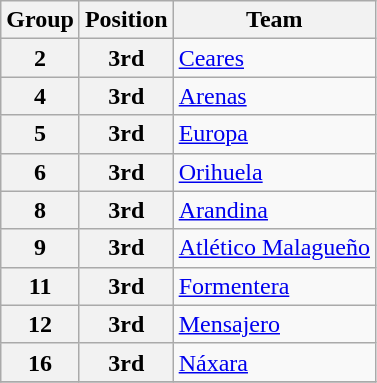<table class="wikitable">
<tr>
<th>Group</th>
<th>Position</th>
<th>Team</th>
</tr>
<tr>
<th>2</th>
<th>3rd</th>
<td><a href='#'>Ceares</a></td>
</tr>
<tr>
<th>4</th>
<th>3rd</th>
<td><a href='#'>Arenas</a></td>
</tr>
<tr>
<th>5</th>
<th>3rd</th>
<td><a href='#'>Europa</a></td>
</tr>
<tr>
<th>6</th>
<th>3rd</th>
<td><a href='#'>Orihuela</a></td>
</tr>
<tr>
<th>8</th>
<th>3rd</th>
<td><a href='#'>Arandina</a></td>
</tr>
<tr>
<th>9</th>
<th>3rd</th>
<td><a href='#'>Atlético Malagueño</a></td>
</tr>
<tr>
<th>11</th>
<th>3rd</th>
<td><a href='#'>Formentera</a></td>
</tr>
<tr>
<th>12</th>
<th>3rd</th>
<td><a href='#'>Mensajero</a></td>
</tr>
<tr>
<th>16</th>
<th>3rd</th>
<td><a href='#'>Náxara</a></td>
</tr>
<tr>
</tr>
</table>
